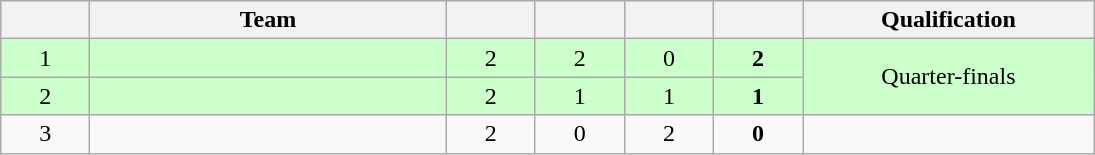<table class=wikitable style="text-align:center" width=730>
<tr>
<th width=5.5%></th>
<th width=22%>Team</th>
<th width=5.5%></th>
<th width=5.5%></th>
<th width=5.5%></th>
<th width=5.5%></th>
<th width=18%>Qualification</th>
</tr>
<tr bgcolor=ccffcc>
<td>1</td>
<td style="text-align:left"></td>
<td>2</td>
<td>2</td>
<td>0</td>
<td><strong>2</strong></td>
<td rowspan=2>Quarter-finals</td>
</tr>
<tr bgcolor=ccffcc>
<td>2</td>
<td style="text-align:left"></td>
<td>2</td>
<td>1</td>
<td>1</td>
<td><strong>1</strong></td>
</tr>
<tr>
<td>3</td>
<td style="text-align:left"></td>
<td>2</td>
<td>0</td>
<td>2</td>
<td><strong>0</strong></td>
<td></td>
</tr>
</table>
